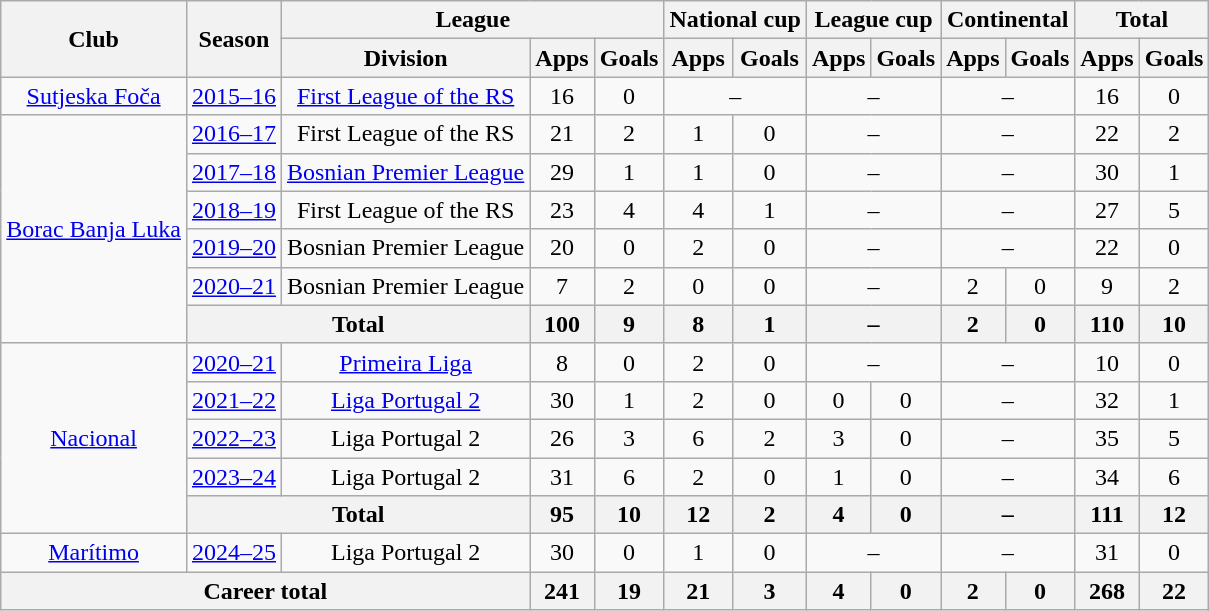<table class="wikitable" style="text-align:center">
<tr>
<th rowspan=2>Club</th>
<th rowspan=2>Season</th>
<th colspan=3>League</th>
<th colspan=2>National cup</th>
<th colspan=2>League cup</th>
<th colspan=2>Continental</th>
<th colspan=2>Total</th>
</tr>
<tr>
<th>Division</th>
<th>Apps</th>
<th>Goals</th>
<th>Apps</th>
<th>Goals</th>
<th>Apps</th>
<th>Goals</th>
<th>Apps</th>
<th>Goals</th>
<th>Apps</th>
<th>Goals</th>
</tr>
<tr>
<td><a href='#'>Sutjeska Foča</a></td>
<td><a href='#'>2015–16</a></td>
<td><a href='#'>First League of the RS</a></td>
<td>16</td>
<td>0</td>
<td colspan=2>–</td>
<td colspan=2>–</td>
<td colspan=2>–</td>
<td>16</td>
<td>0</td>
</tr>
<tr>
<td rowspan=6><a href='#'>Borac Banja Luka</a></td>
<td><a href='#'>2016–17</a></td>
<td>First League of the RS</td>
<td>21</td>
<td>2</td>
<td>1</td>
<td>0</td>
<td colspan=2>–</td>
<td colspan=2>–</td>
<td>22</td>
<td>2</td>
</tr>
<tr>
<td><a href='#'>2017–18</a></td>
<td><a href='#'>Bosnian Premier League</a></td>
<td>29</td>
<td>1</td>
<td>1</td>
<td>0</td>
<td colspan=2>–</td>
<td colspan=2>–</td>
<td>30</td>
<td>1</td>
</tr>
<tr>
<td><a href='#'>2018–19</a></td>
<td>First League of the RS</td>
<td>23</td>
<td>4</td>
<td>4</td>
<td>1</td>
<td colspan=2>–</td>
<td colspan=2>–</td>
<td>27</td>
<td>5</td>
</tr>
<tr>
<td><a href='#'>2019–20</a></td>
<td>Bosnian Premier League</td>
<td>20</td>
<td>0</td>
<td>2</td>
<td>0</td>
<td colspan=2>–</td>
<td colspan=2>–</td>
<td>22</td>
<td>0</td>
</tr>
<tr>
<td><a href='#'>2020–21</a></td>
<td>Bosnian Premier League</td>
<td>7</td>
<td>2</td>
<td>0</td>
<td>0</td>
<td colspan=2>–</td>
<td>2</td>
<td>0</td>
<td>9</td>
<td>2</td>
</tr>
<tr>
<th colspan=2>Total</th>
<th>100</th>
<th>9</th>
<th>8</th>
<th>1</th>
<th colspan=2>–</th>
<th>2</th>
<th>0</th>
<th>110</th>
<th>10</th>
</tr>
<tr>
<td rowspan=5><a href='#'>Nacional</a></td>
<td><a href='#'>2020–21</a></td>
<td><a href='#'>Primeira Liga</a></td>
<td>8</td>
<td>0</td>
<td>2</td>
<td>0</td>
<td colspan=2>–</td>
<td colspan=2>–</td>
<td>10</td>
<td>0</td>
</tr>
<tr>
<td><a href='#'>2021–22</a></td>
<td><a href='#'>Liga Portugal 2</a></td>
<td>30</td>
<td>1</td>
<td>2</td>
<td>0</td>
<td>0</td>
<td>0</td>
<td colspan=2>–</td>
<td>32</td>
<td>1</td>
</tr>
<tr>
<td><a href='#'>2022–23</a></td>
<td>Liga Portugal 2</td>
<td>26</td>
<td>3</td>
<td>6</td>
<td>2</td>
<td>3</td>
<td>0</td>
<td colspan=2>–</td>
<td>35</td>
<td>5</td>
</tr>
<tr>
<td><a href='#'>2023–24</a></td>
<td>Liga Portugal 2</td>
<td>31</td>
<td>6</td>
<td>2</td>
<td>0</td>
<td>1</td>
<td>0</td>
<td colspan=2>–</td>
<td>34</td>
<td>6</td>
</tr>
<tr>
<th colspan=2>Total</th>
<th>95</th>
<th>10</th>
<th>12</th>
<th>2</th>
<th>4</th>
<th>0</th>
<th colspan=2>–</th>
<th>111</th>
<th>12</th>
</tr>
<tr>
<td><a href='#'>Marítimo</a></td>
<td><a href='#'>2024–25</a></td>
<td>Liga Portugal 2</td>
<td>30</td>
<td>0</td>
<td>1</td>
<td>0</td>
<td colspan=2>–</td>
<td colspan=2>–</td>
<td>31</td>
<td>0</td>
</tr>
<tr>
<th colspan=3>Career total</th>
<th>241</th>
<th>19</th>
<th>21</th>
<th>3</th>
<th>4</th>
<th>0</th>
<th>2</th>
<th>0</th>
<th>268</th>
<th>22</th>
</tr>
</table>
